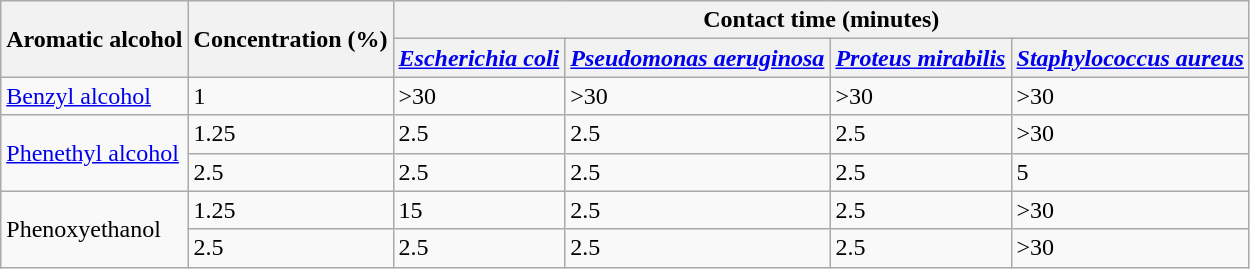<table class="wikitable sortable">
<tr>
<th rowspan=2>Aromatic alcohol</th>
<th rowspan=2>Concentration (%)</th>
<th colspan=4>Contact time (minutes)</th>
</tr>
<tr>
<th><em><a href='#'>Escherichia coli</a></em></th>
<th><em><a href='#'>Pseudomonas aeruginosa</a></em></th>
<th><em><a href='#'>Proteus mirabilis</a></em></th>
<th><em><a href='#'>Staphylococcus aureus</a></em></th>
</tr>
<tr>
<td><a href='#'>Benzyl alcohol</a></td>
<td>1</td>
<td>>30</td>
<td>>30</td>
<td>>30</td>
<td>>30</td>
</tr>
<tr>
<td rowspan=2><a href='#'>Phenethyl alcohol</a></td>
<td>1.25</td>
<td>2.5</td>
<td>2.5</td>
<td>2.5</td>
<td>>30</td>
</tr>
<tr>
<td>2.5</td>
<td>2.5</td>
<td>2.5</td>
<td>2.5</td>
<td>5</td>
</tr>
<tr>
<td rowspan=2>Phenoxyethanol</td>
<td>1.25</td>
<td>15</td>
<td>2.5</td>
<td>2.5</td>
<td>>30</td>
</tr>
<tr>
<td>2.5</td>
<td>2.5</td>
<td>2.5</td>
<td>2.5</td>
<td>>30</td>
</tr>
</table>
